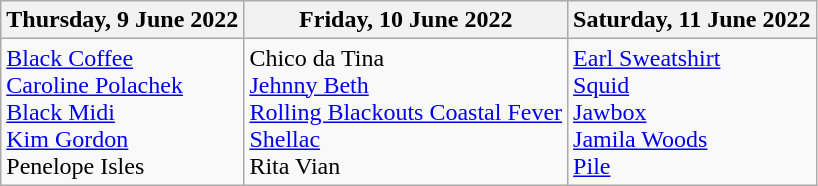<table class="wikitable">
<tr>
<th>Thursday, 9 June 2022</th>
<th>Friday, 10 June 2022</th>
<th>Saturday, 11 June 2022</th>
</tr>
<tr valign="top">
<td><a href='#'>Black Coffee</a><br><a href='#'>Caroline Polachek</a><br><a href='#'>Black Midi</a><br><a href='#'>Kim Gordon</a><br>Penelope Isles</td>
<td>Chico da Tina<br><a href='#'>Jehnny Beth</a><br><a href='#'>Rolling Blackouts Coastal Fever</a><br><a href='#'>Shellac</a><br>Rita Vian</td>
<td><a href='#'>Earl Sweatshirt</a><br><a href='#'>Squid</a><br><a href='#'>Jawbox</a><br><a href='#'>Jamila Woods</a><br><a href='#'>Pile</a></td>
</tr>
</table>
